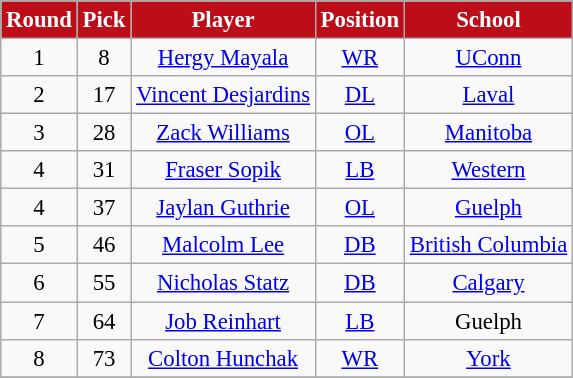<table class="wikitable" style="font-size: 95%;">
<tr>
<th style="background:#BD0D18;color:#FFFFFF;">Round</th>
<th style="background:#BD0D18;color:#FFFFFF;">Pick</th>
<th style="background:#BD0D18;color:#FFFFFF;">Player</th>
<th style="background:#BD0D18;color:#FFFFFF;">Position</th>
<th style="background:#BD0D18;color:#FFFFFF;">School</th>
</tr>
<tr align="center">
<td align=center>1</td>
<td>8</td>
<td><a href='#'>Hergy Mayala</a></td>
<td><a href='#'>WR</a></td>
<td><a href='#'>UConn</a></td>
</tr>
<tr align="center">
<td align=center>2</td>
<td>17</td>
<td><a href='#'>Vincent Desjardins</a></td>
<td><a href='#'>DL</a></td>
<td><a href='#'>Laval</a></td>
</tr>
<tr align="center">
<td align=center>3</td>
<td>28</td>
<td><a href='#'>Zack Williams</a></td>
<td><a href='#'>OL</a></td>
<td><a href='#'>Manitoba</a></td>
</tr>
<tr align="center">
<td align=center>4</td>
<td>31</td>
<td><a href='#'>Fraser Sopik</a></td>
<td><a href='#'>LB</a></td>
<td><a href='#'>Western</a></td>
</tr>
<tr align="center">
<td align=center>4</td>
<td>37</td>
<td><a href='#'>Jaylan Guthrie</a></td>
<td><a href='#'>OL</a></td>
<td><a href='#'>Guelph</a></td>
</tr>
<tr align="center">
<td align=center>5</td>
<td>46</td>
<td><a href='#'>Malcolm Lee</a></td>
<td><a href='#'>DB</a></td>
<td><a href='#'>British Columbia</a></td>
</tr>
<tr align="center">
<td align=center>6</td>
<td>55</td>
<td><a href='#'>Nicholas Statz</a></td>
<td><a href='#'>DB</a></td>
<td><a href='#'>Calgary</a></td>
</tr>
<tr align="center">
<td align=center>7</td>
<td>64</td>
<td><a href='#'>Job Reinhart</a></td>
<td><a href='#'>LB</a></td>
<td>Guelph</td>
</tr>
<tr align="center">
<td align=center>8</td>
<td>73</td>
<td><a href='#'>Colton Hunchak</a></td>
<td><a href='#'>WR</a></td>
<td><a href='#'>York</a></td>
</tr>
<tr>
</tr>
</table>
